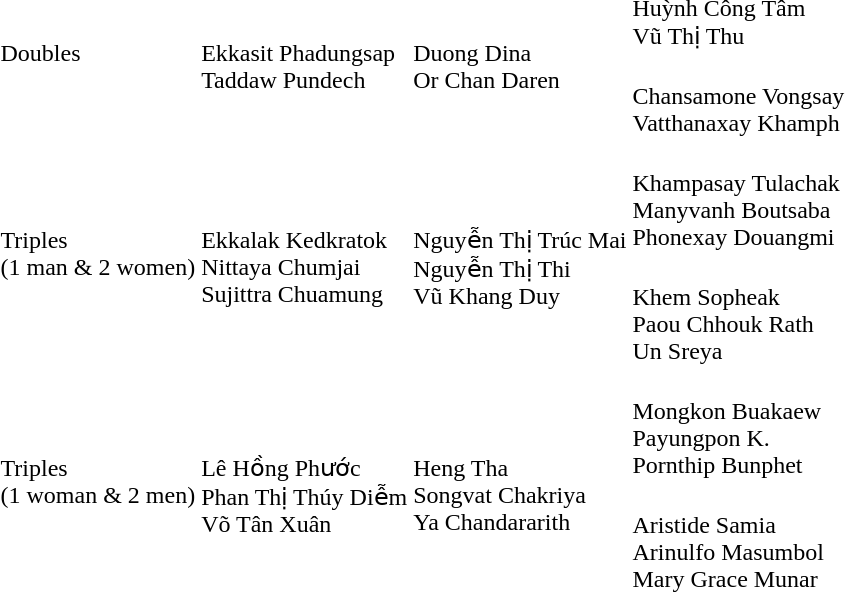<table>
<tr>
<td rowspan="2">Doubles</td>
<td rowspan="2"><br>Ekkasit Phadungsap<br>Taddaw Pundech</td>
<td rowspan="2"><br>Duong Dina<br>Or Chan Daren</td>
<td><br>Huỳnh Công Tâm<br>Vũ Thị Thu</td>
</tr>
<tr>
<td nowrap><br>Chansamone Vongsay<br>Vatthanaxay Khamph</td>
</tr>
<tr>
<td rowspan="2">Triples<br>(1 man & 2 women)</td>
<td rowspan="2"><br>Ekkalak Kedkratok<br>Nittaya Chumjai<br>Sujittra Chuamung</td>
<td rowspan="2" nowrap><br>Nguyễn Thị Trúc Mai<br>Nguyễn Thị Thi<br>Vũ Khang Duy</td>
<td><br>Khampasay Tulachak<br>Manyvanh Boutsaba<br>Phonexay Douangmi</td>
</tr>
<tr>
<td><br>Khem Sopheak<br>Paou Chhouk Rath<br>Un Sreya</td>
</tr>
<tr>
<td rowspan="2">Triples<br>(1 woman & 2 men)</td>
<td rowspan="2" nowrap><br>Lê Hồng Phước<br>Phan Thị Thúy Diễm<br>Võ Tân Xuân</td>
<td rowspan="2"><br>Heng Tha<br>Songvat Chakriya<br>Ya Chandararith</td>
<td><br>Mongkon Buakaew<br>Payungpon K.<br>Pornthip Bunphet</td>
</tr>
<tr>
<td><br>Aristide Samia<br>Arinulfo Masumbol<br>Mary Grace Munar</td>
</tr>
</table>
